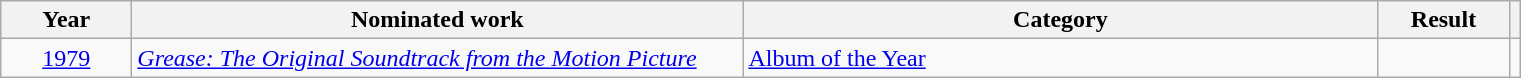<table class=wikitable>
<tr>
<th scope="col" style="width:5em;">Year</th>
<th scope="col" style="width:25em;">Nominated work</th>
<th scope="col" style="width:26em;">Category</th>
<th scope="col" style="width:5em;">Result</th>
<th></th>
</tr>
<tr>
<td align="center"><a href='#'>1979</a></td>
<td><em><a href='#'>Grease: The Original Soundtrack from the Motion Picture</a></em></td>
<td><a href='#'>Album of the Year</a></td>
<td></td>
<td align="center"></td>
</tr>
</table>
